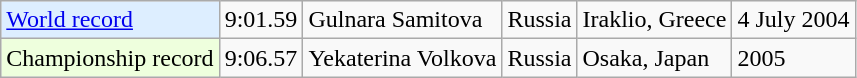<table class="wikitable">
<tr>
<td !align="left" bgcolor = "ddeeff"><a href='#'>World record</a></td>
<td>9:01.59</td>
<td>Gulnara Samitova</td>
<td>Russia</td>
<td>Iraklio, Greece</td>
<td>4 July 2004</td>
</tr>
<tr>
<td !align="left" bgcolor = "eeffdd">Championship record</td>
<td>9:06.57</td>
<td>Yekaterina Volkova</td>
<td>Russia</td>
<td>Osaka, Japan</td>
<td>2005</td>
</tr>
</table>
